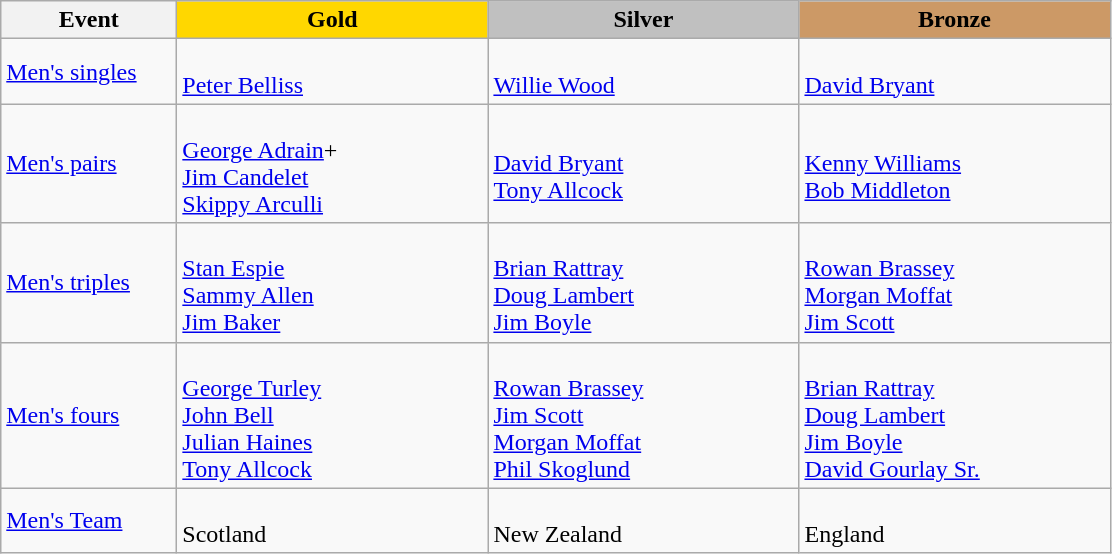<table class="wikitable" style="font-size: 100%">
<tr>
<th width=110>Event</th>
<th width=200 style="background-color: gold;">Gold</th>
<th width=200 style="background-color: silver;">Silver</th>
<th width=200 style="background-color: #cc9966;">Bronze</th>
</tr>
<tr>
<td><a href='#'>Men's singles</a></td>
<td><br> <a href='#'>Peter Belliss</a></td>
<td><br> <a href='#'>Willie Wood</a></td>
<td><br> <a href='#'>David Bryant</a></td>
</tr>
<tr>
<td><a href='#'>Men's pairs</a></td>
<td> <br> <a href='#'>George Adrain</a>+ <br> <a href='#'>Jim Candelet</a> <br> <a href='#'>Skippy Arculli</a></td>
<td> <br> <a href='#'>David Bryant</a> <br> <a href='#'>Tony Allcock</a></td>
<td> <br> <a href='#'>Kenny Williams</a> <br> <a href='#'>Bob Middleton</a></td>
</tr>
<tr>
<td><a href='#'>Men's triples</a></td>
<td><br> <a href='#'>Stan Espie</a><br> <a href='#'>Sammy Allen</a> <br> <a href='#'>Jim Baker</a></td>
<td><br> <a href='#'>Brian Rattray</a><br> <a href='#'>Doug Lambert</a> <br> <a href='#'>Jim Boyle</a></td>
<td><br>  <a href='#'>Rowan Brassey</a><br><a href='#'>Morgan Moffat</a> <br> <a href='#'>Jim Scott</a></td>
</tr>
<tr>
<td><a href='#'>Men's fours</a></td>
<td><br> <a href='#'>George Turley</a><br> <a href='#'>John Bell</a><br> <a href='#'>Julian Haines</a> <br> <a href='#'>Tony Allcock</a></td>
<td><br> <a href='#'>Rowan Brassey</a><br> <a href='#'>Jim Scott</a><br> <a href='#'>Morgan Moffat</a> <br> <a href='#'>Phil Skoglund</a></td>
<td> <br><a href='#'>Brian Rattray</a><br> <a href='#'>Doug Lambert</a><br> <a href='#'>Jim Boyle</a><br> <a href='#'>David Gourlay Sr.</a></td>
</tr>
<tr>
<td><a href='#'>Men's Team</a></td>
<td> <br>Scotland</td>
<td><br>New Zealand</td>
<td> <br> England</td>
</tr>
</table>
